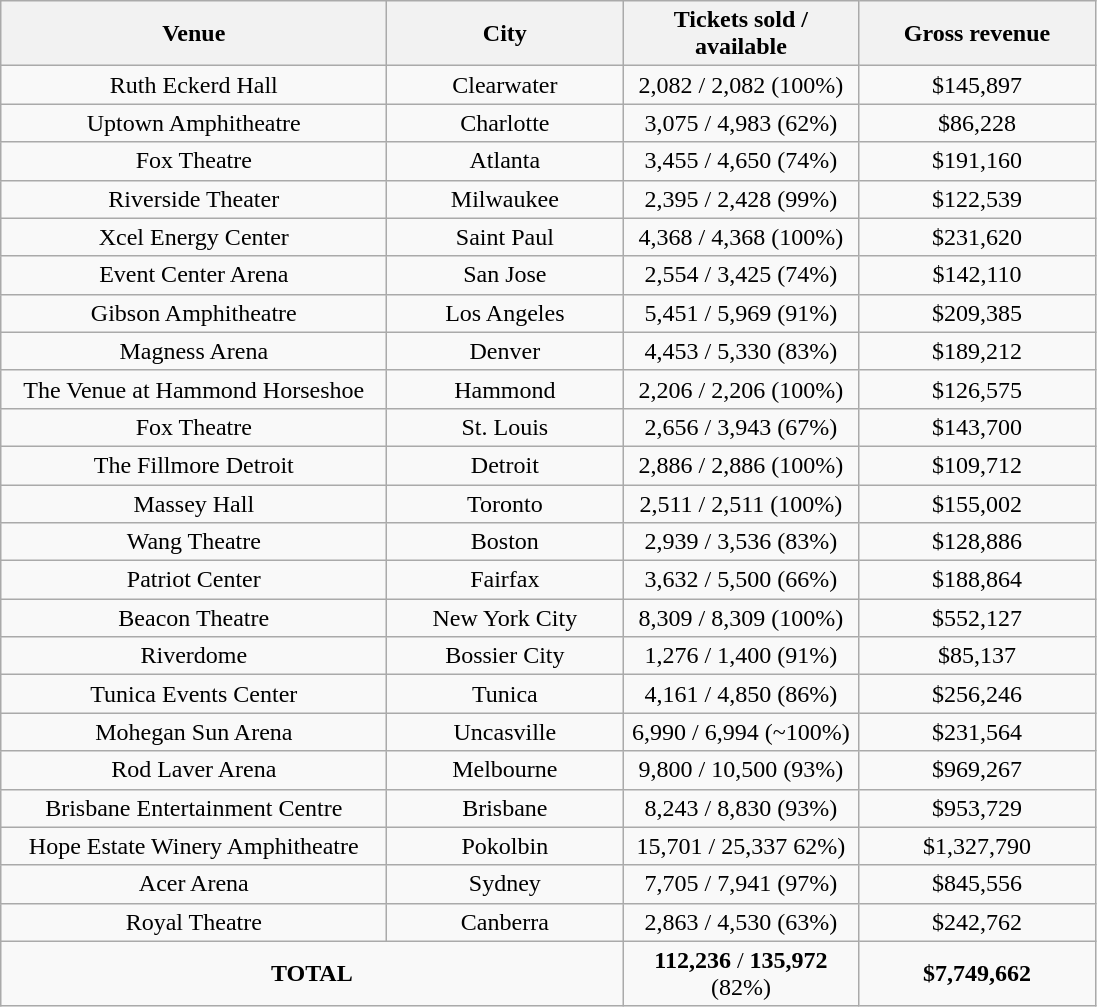<table class="wikitable" style="text-align:center">
<tr>
<th style="width:250px;">Venue</th>
<th style="width:150px;">City</th>
<th style="width:150px;">Tickets sold / available</th>
<th style="width:150px;">Gross revenue</th>
</tr>
<tr>
<td>Ruth Eckerd Hall</td>
<td>Clearwater</td>
<td>2,082 / 2,082 (100%)</td>
<td>$145,897</td>
</tr>
<tr>
<td>Uptown Amphitheatre</td>
<td>Charlotte</td>
<td>3,075 / 4,983 (62%)</td>
<td>$86,228</td>
</tr>
<tr>
<td>Fox Theatre</td>
<td>Atlanta</td>
<td>3,455 / 4,650 (74%)</td>
<td>$191,160</td>
</tr>
<tr>
<td>Riverside Theater</td>
<td>Milwaukee</td>
<td>2,395 / 2,428 (99%)</td>
<td>$122,539</td>
</tr>
<tr>
<td>Xcel Energy Center</td>
<td>Saint Paul</td>
<td>4,368 / 4,368 (100%)</td>
<td>$231,620</td>
</tr>
<tr>
<td>Event Center Arena</td>
<td>San Jose</td>
<td>2,554 / 3,425 (74%)</td>
<td>$142,110</td>
</tr>
<tr>
<td>Gibson Amphitheatre</td>
<td>Los Angeles</td>
<td>5,451 / 5,969 (91%)</td>
<td>$209,385</td>
</tr>
<tr>
<td>Magness Arena</td>
<td>Denver</td>
<td>4,453 / 5,330 (83%)</td>
<td>$189,212</td>
</tr>
<tr>
<td>The Venue at Hammond Horseshoe</td>
<td>Hammond</td>
<td>2,206 / 2,206 (100%)</td>
<td>$126,575</td>
</tr>
<tr>
<td>Fox Theatre</td>
<td>St. Louis</td>
<td>2,656 / 3,943 (67%)</td>
<td>$143,700</td>
</tr>
<tr>
<td>The Fillmore Detroit</td>
<td>Detroit</td>
<td>2,886 / 2,886 (100%)</td>
<td>$109,712</td>
</tr>
<tr>
<td>Massey Hall</td>
<td>Toronto</td>
<td>2,511 / 2,511 (100%)</td>
<td>$155,002</td>
</tr>
<tr>
<td>Wang Theatre</td>
<td>Boston</td>
<td>2,939 / 3,536 (83%)</td>
<td>$128,886</td>
</tr>
<tr>
<td>Patriot Center</td>
<td>Fairfax</td>
<td>3,632 / 5,500 (66%)</td>
<td>$188,864</td>
</tr>
<tr>
<td>Beacon Theatre</td>
<td>New York City</td>
<td>8,309 / 8,309 (100%)</td>
<td>$552,127</td>
</tr>
<tr>
<td>Riverdome</td>
<td>Bossier City</td>
<td>1,276 / 1,400 (91%)</td>
<td>$85,137</td>
</tr>
<tr>
<td>Tunica Events Center</td>
<td>Tunica</td>
<td>4,161 / 4,850 (86%)</td>
<td>$256,246</td>
</tr>
<tr>
<td>Mohegan Sun Arena</td>
<td>Uncasville</td>
<td>6,990 / 6,994 (~100%)</td>
<td>$231,564</td>
</tr>
<tr>
<td>Rod Laver Arena</td>
<td>Melbourne</td>
<td>9,800 / 10,500 (93%)</td>
<td>$969,267</td>
</tr>
<tr>
<td>Brisbane Entertainment Centre</td>
<td>Brisbane</td>
<td>8,243 / 8,830 (93%)</td>
<td>$953,729</td>
</tr>
<tr>
<td>Hope Estate Winery Amphitheatre</td>
<td>Pokolbin</td>
<td>15,701 / 25,337 62%)</td>
<td>$1,327,790</td>
</tr>
<tr>
<td>Acer Arena</td>
<td>Sydney</td>
<td>7,705 / 7,941 (97%)</td>
<td>$845,556</td>
</tr>
<tr>
<td>Royal Theatre</td>
<td>Canberra</td>
<td>2,863 / 4,530 (63%)</td>
<td>$242,762</td>
</tr>
<tr>
<td colspan="2"><strong>TOTAL</strong></td>
<td><strong>112,236</strong> / <strong>135,972</strong> (82%)</td>
<td><strong>$7,749,662</strong></td>
</tr>
</table>
